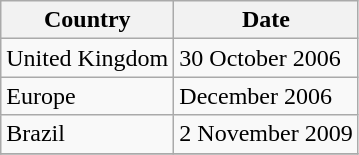<table class="wikitable">
<tr>
<th>Country</th>
<th>Date</th>
</tr>
<tr>
<td>United Kingdom</td>
<td>30 October 2006</td>
</tr>
<tr>
<td>Europe</td>
<td>December 2006</td>
</tr>
<tr>
<td>Brazil</td>
<td>2 November 2009</td>
</tr>
<tr>
</tr>
</table>
